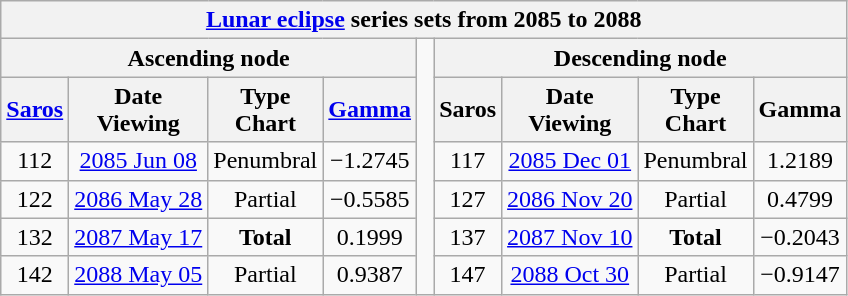<table class="wikitable mw-collapsible mw-collapsed">
<tr>
<th class="nowrap" colspan="9"><a href='#'>Lunar eclipse</a> series sets from 2085 to 2088</th>
</tr>
<tr>
<th scope="col" colspan="4">Ascending node</th>
<td rowspan="11"> </td>
<th scope="col" colspan="4">Descending node</th>
</tr>
<tr style="text-align: center;">
<th scope="col"><a href='#'>Saros</a></th>
<th scope="col">Date<br>Viewing</th>
<th scope="col">Type<br>Chart</th>
<th scope="col"><a href='#'>Gamma</a></th>
<th scope="col">Saros</th>
<th scope="col">Date<br>Viewing</th>
<th scope="col">Type<br>Chart</th>
<th scope="col">Gamma</th>
</tr>
<tr style="text-align: center;">
<td>112</td>
<td><a href='#'>2085 Jun 08</a><br></td>
<td style="text-align:center;">Penumbral<br></td>
<td>−1.2745</td>
<td>117</td>
<td><a href='#'>2085 Dec 01</a><br></td>
<td style="text-align:center;">Penumbral<br></td>
<td>1.2189</td>
</tr>
<tr style="text-align: center;">
<td>122</td>
<td><a href='#'>2086 May 28</a><br></td>
<td style="text-align:center;">Partial<br></td>
<td>−0.5585</td>
<td>127</td>
<td><a href='#'>2086 Nov 20</a><br></td>
<td style="text-align:center;">Partial<br></td>
<td>0.4799</td>
</tr>
<tr style="text-align: center;">
<td>132</td>
<td><a href='#'>2087 May 17</a><br></td>
<td style="text-align:center;"><strong>Total</strong><br></td>
<td>0.1999</td>
<td>137</td>
<td style="text-align:center;vertical-align:top;"><a href='#'>2087 Nov 10</a><br></td>
<td style="text-align:center;"><strong>Total</strong><br></td>
<td>−0.2043</td>
</tr>
<tr style="text-align: center;">
<td>142</td>
<td><a href='#'>2088 May 05</a><br></td>
<td style="text-align:center;">Partial<br></td>
<td>0.9387</td>
<td>147</td>
<td><a href='#'>2088 Oct 30</a><br></td>
<td style="text-align:center;">Partial<br></td>
<td>−0.9147</td>
</tr>
</table>
